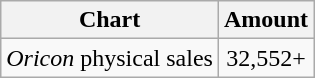<table class="wikitable">
<tr>
<th>Chart</th>
<th>Amount</th>
</tr>
<tr>
<td><em>Oricon</em> physical sales</td>
<td style="text-align:center;">32,552+</td>
</tr>
</table>
